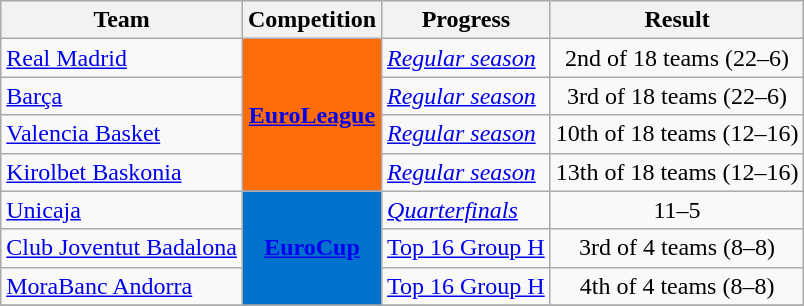<table class="wikitable sortable">
<tr>
<th>Team</th>
<th>Competition</th>
<th>Progress</th>
<th>Result</th>
</tr>
<tr>
<td><a href='#'>Real Madrid</a></td>
<td rowspan="4" style="background:#ff6d09;color:#ffffff;text-align:center"><strong><a href='#'><span>EuroLeague</span></a></strong></td>
<td><em><a href='#'>Regular season</a></em></td>
<td style="text-align:center">2nd of 18 teams (22–6)</td>
</tr>
<tr>
<td><a href='#'>Barça</a></td>
<td><em><a href='#'>Regular season</a></em></td>
<td style="text-align:center">3rd of 18 teams (22–6)</td>
</tr>
<tr>
<td><a href='#'>Valencia Basket</a></td>
<td><em><a href='#'>Regular season</a></em></td>
<td style="text-align:center">10th of 18 teams (12–16)</td>
</tr>
<tr>
<td><a href='#'>Kirolbet Baskonia</a></td>
<td><em><a href='#'>Regular season</a></em></td>
<td style="text-align:center">13th of 18 teams (12–16)</td>
</tr>
<tr>
<td><a href='#'>Unicaja</a></td>
<td rowspan="3" style="background-color:#0072CE;color:white;text-align:center"><strong><a href='#'><span>EuroCup</span></a></strong></td>
<td><em><a href='#'>Quarterfinals</a></em></td>
<td style="text-align:center">11–5</td>
</tr>
<tr>
<td><a href='#'>Club Joventut Badalona</a></td>
<td><a href='#'>Top 16 Group H</a></td>
<td style="text-align:center">3rd of 4 teams (8–8)</td>
</tr>
<tr>
<td><a href='#'>MoraBanc Andorra</a></td>
<td><a href='#'>Top 16 Group H</a></td>
<td style="text-align:center">4th of 4 teams (8–8)</td>
</tr>
<tr>
</tr>
</table>
